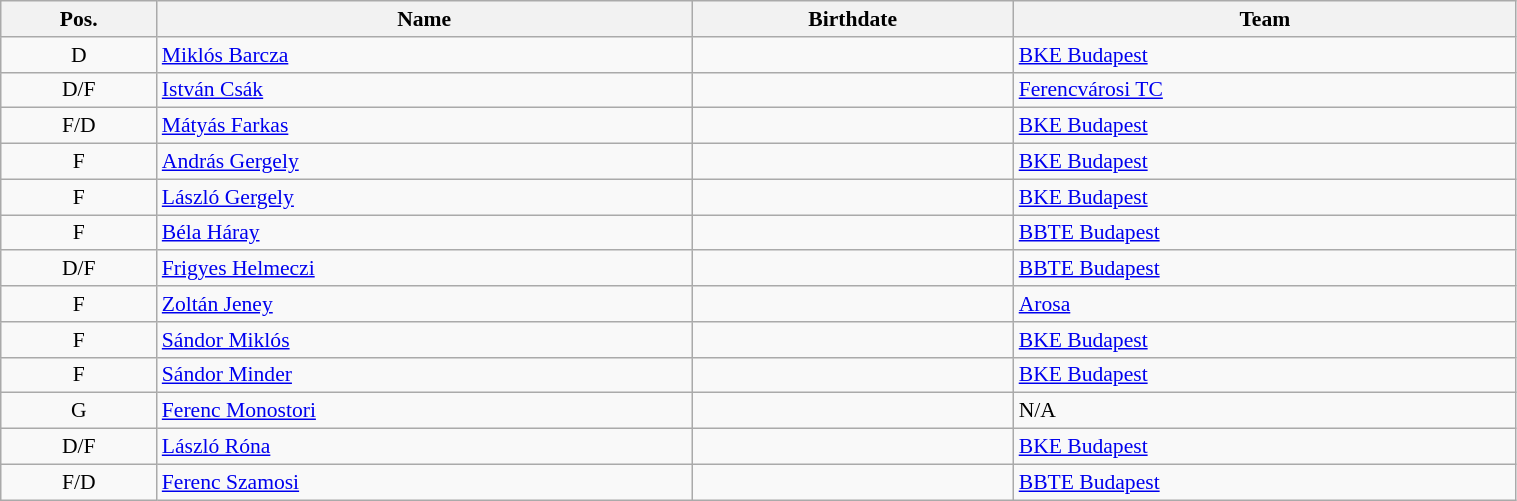<table class="wikitable sortable" width="80%" style="font-size: 90%; text-align: center;">
<tr>
<th>Pos.</th>
<th>Name</th>
<th>Birthdate</th>
<th>Team</th>
</tr>
<tr>
<td>D</td>
<td style="text-align:left;"><a href='#'>Miklós Barcza</a></td>
<td style="text-align:right;"></td>
<td style="text-align:left;"> <a href='#'>BKE Budapest</a></td>
</tr>
<tr>
<td>D/F</td>
<td style="text-align:left;"><a href='#'>István Csák</a></td>
<td style="text-align:right;"></td>
<td style="text-align:left;"> <a href='#'>Ferencvárosi TC</a></td>
</tr>
<tr>
<td>F/D</td>
<td style="text-align:left;"><a href='#'>Mátyás Farkas</a></td>
<td style="text-align:right;"></td>
<td style="text-align:left;"> <a href='#'>BKE Budapest</a></td>
</tr>
<tr>
<td>F</td>
<td style="text-align:left;"><a href='#'>András Gergely</a></td>
<td style="text-align:right;"></td>
<td style="text-align:left;"> <a href='#'>BKE Budapest</a></td>
</tr>
<tr>
<td>F</td>
<td style="text-align:left;"><a href='#'>László Gergely</a></td>
<td style="text-align:right;"></td>
<td style="text-align:left;"> <a href='#'>BKE Budapest</a></td>
</tr>
<tr>
<td>F</td>
<td style="text-align:left;"><a href='#'>Béla Háray</a></td>
<td style="text-align:right;"></td>
<td style="text-align:left;"> <a href='#'>BBTE Budapest</a></td>
</tr>
<tr>
<td>D/F</td>
<td style="text-align:left;"><a href='#'>Frigyes Helmeczi</a></td>
<td style="text-align:right;"></td>
<td style="text-align:left;"> <a href='#'>BBTE Budapest</a></td>
</tr>
<tr>
<td>F</td>
<td style="text-align:left;"><a href='#'>Zoltán Jeney</a></td>
<td style="text-align:right;"></td>
<td style="text-align:left;"> <a href='#'>Arosa</a></td>
</tr>
<tr>
<td>F</td>
<td style="text-align:left;"><a href='#'>Sándor Miklós</a></td>
<td style="text-align:right;"></td>
<td style="text-align:left;"> <a href='#'>BKE Budapest</a></td>
</tr>
<tr>
<td>F</td>
<td style="text-align:left;"><a href='#'>Sándor Minder</a></td>
<td style="text-align:right;"></td>
<td style="text-align:left;"> <a href='#'>BKE Budapest</a></td>
</tr>
<tr>
<td>G</td>
<td style="text-align:left;"><a href='#'>Ferenc Monostori</a></td>
<td style="text-align:right;"></td>
<td style="text-align:left;">N/A</td>
</tr>
<tr>
<td>D/F</td>
<td style="text-align:left;"><a href='#'>László Róna</a></td>
<td style="text-align:right;"></td>
<td style="text-align:left;"> <a href='#'>BKE Budapest</a></td>
</tr>
<tr>
<td>F/D</td>
<td style="text-align:left;"><a href='#'>Ferenc Szamosi</a></td>
<td style="text-align:right;"></td>
<td style="text-align:left;"> <a href='#'>BBTE Budapest</a></td>
</tr>
</table>
